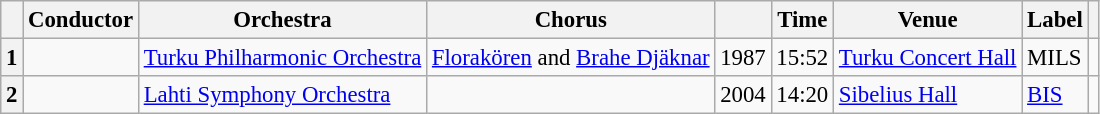<table class="wikitable" style="margin-right: 0; font-size: 95%">
<tr>
<th scope="col"></th>
<th scope="col">Conductor</th>
<th scope="col">Orchestra</th>
<th scope="col">Chorus</th>
<th scope="col"></th>
<th scope="col">Time</th>
<th scope="col">Venue</th>
<th scope="col">Label</th>
<th scope="col" class="unsortable"></th>
</tr>
<tr>
<th scope="row">1</th>
<td></td>
<td><a href='#'>Turku Philharmonic Orchestra</a></td>
<td><a href='#'>Florakören</a> and <a href='#'>Brahe Djäknar</a></td>
<td>1987</td>
<td>15:52</td>
<td><a href='#'>Turku Concert Hall</a></td>
<td>MILS</td>
<td></td>
</tr>
<tr>
<th scope="row">2</th>
<td></td>
<td><a href='#'>Lahti Symphony Orchestra</a></td>
<td></td>
<td>2004</td>
<td>14:20</td>
<td><a href='#'>Sibelius Hall</a></td>
<td><a href='#'>BIS</a></td>
<td></td>
</tr>
</table>
